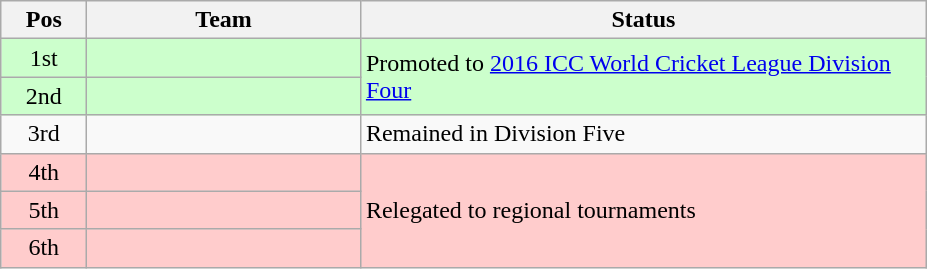<table class="wikitable">
<tr>
<th width=50>Pos</th>
<th width=175>Team</th>
<th width=370>Status</th>
</tr>
<tr style="background:#cfc">
<td align="center">1st</td>
<td></td>
<td rowspan=2>Promoted to <a href='#'>2016 ICC World Cricket League Division Four</a></td>
</tr>
<tr style="background:#cfc">
<td align="center">2nd</td>
<td></td>
</tr>
<tr>
<td align="center">3rd</td>
<td></td>
<td>Remained in Division Five</td>
</tr>
<tr style="background:#fcc">
<td align="center">4th</td>
<td></td>
<td rowspan=3>Relegated to regional tournaments</td>
</tr>
<tr style="background:#fcc">
<td align="center">5th</td>
<td></td>
</tr>
<tr style="background:#fcc">
<td align="center">6th</td>
<td></td>
</tr>
</table>
